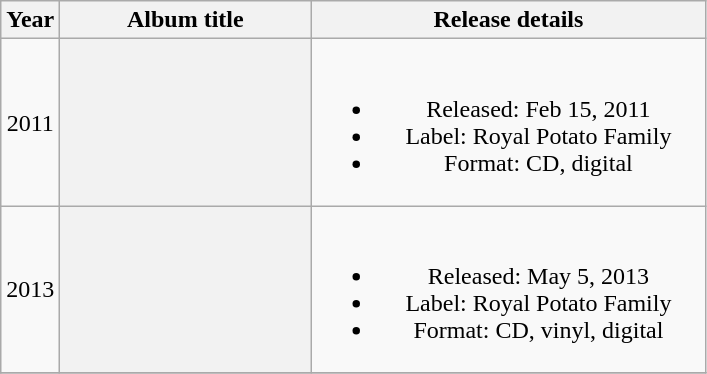<table class="wikitable plainrowheaders" style="text-align:center;">
<tr>
<th>Year</th>
<th scope="col" rowspan="1" style="width:10em;">Album title</th>
<th scope="col" rowspan="1" style="width:16em;">Release details</th>
</tr>
<tr>
<td>2011</td>
<th></th>
<td><br><ul><li>Released: Feb 15, 2011</li><li>Label: Royal Potato Family</li><li>Format: CD, digital</li></ul></td>
</tr>
<tr>
<td>2013</td>
<th></th>
<td><br><ul><li>Released: May 5, 2013</li><li>Label: Royal Potato Family</li><li>Format: CD, vinyl, digital</li></ul></td>
</tr>
<tr>
</tr>
</table>
